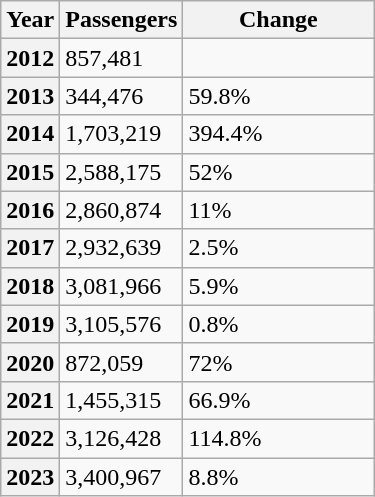<table class=wikitable>
<tr>
<th>Year</th>
<th>Passengers</th>
<th scope="col" style="width:120px;">Change</th>
</tr>
<tr>
<th>2012</th>
<td>857,481</td>
<td></td>
</tr>
<tr>
<th>2013</th>
<td>344,476</td>
<td>59.8%</td>
</tr>
<tr>
<th>2014</th>
<td>1,703,219</td>
<td>394.4%</td>
</tr>
<tr>
<th>2015</th>
<td>2,588,175</td>
<td>52%</td>
</tr>
<tr>
<th>2016</th>
<td>2,860,874</td>
<td>11%</td>
</tr>
<tr>
<th>2017</th>
<td>2,932,639</td>
<td>2.5%</td>
</tr>
<tr>
<th>2018</th>
<td>3,081,966</td>
<td>5.9%</td>
</tr>
<tr>
<th>2019</th>
<td>3,105,576</td>
<td>0.8%</td>
</tr>
<tr>
<th>2020</th>
<td>872,059</td>
<td>72%</td>
</tr>
<tr>
<th>2021</th>
<td>1,455,315</td>
<td>66.9%</td>
</tr>
<tr>
<th>2022</th>
<td>3,126,428</td>
<td>114.8%</td>
</tr>
<tr>
<th>2023</th>
<td>3,400,967</td>
<td>8.8%</td>
</tr>
</table>
